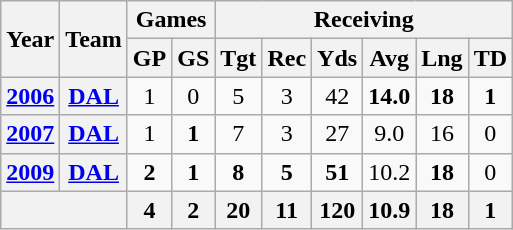<table class="wikitable" style="text-align:center">
<tr>
<th rowspan="2">Year</th>
<th rowspan="2">Team</th>
<th colspan="2">Games</th>
<th colspan="6">Receiving</th>
</tr>
<tr>
<th>GP</th>
<th>GS</th>
<th>Tgt</th>
<th>Rec</th>
<th>Yds</th>
<th>Avg</th>
<th>Lng</th>
<th>TD</th>
</tr>
<tr>
<th><a href='#'>2006</a></th>
<th><a href='#'>DAL</a></th>
<td>1</td>
<td>0</td>
<td>5</td>
<td>3</td>
<td>42</td>
<td><strong>14.0</strong></td>
<td><strong>18</strong></td>
<td><strong>1</strong></td>
</tr>
<tr>
<th><a href='#'>2007</a></th>
<th><a href='#'>DAL</a></th>
<td>1</td>
<td><strong>1</strong></td>
<td>7</td>
<td>3</td>
<td>27</td>
<td>9.0</td>
<td>16</td>
<td>0</td>
</tr>
<tr>
<th><a href='#'>2009</a></th>
<th><a href='#'>DAL</a></th>
<td><strong>2</strong></td>
<td><strong>1</strong></td>
<td><strong>8</strong></td>
<td><strong>5</strong></td>
<td><strong>51</strong></td>
<td>10.2</td>
<td><strong>18</strong></td>
<td>0</td>
</tr>
<tr>
<th colspan="2"></th>
<th>4</th>
<th>2</th>
<th>20</th>
<th>11</th>
<th>120</th>
<th>10.9</th>
<th>18</th>
<th>1</th>
</tr>
</table>
